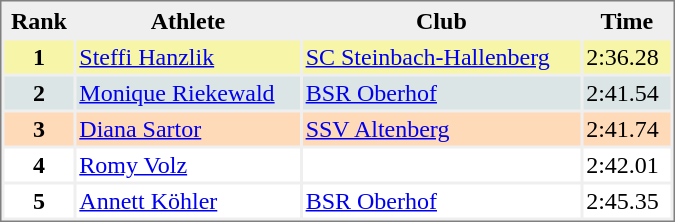<table style="border:1px solid #808080; background-color:#EFEFEF;" cellspacing="2" cellpadding="2" width="450">
<tr bgcolor="#EFEFEF">
<th>Rank</th>
<th>Athlete</th>
<th>Club</th>
<th>Time</th>
</tr>
<tr valign="top" bgcolor="#F7F6A8">
<th>1</th>
<td><a href='#'>Steffi Hanzlik</a></td>
<td><a href='#'>SC Steinbach-Hallenberg</a></td>
<td>2:36.28</td>
</tr>
<tr valign="top" bgcolor="#DCE5E5">
<th>2</th>
<td><a href='#'>Monique Riekewald</a></td>
<td><a href='#'>BSR Oberhof</a></td>
<td>2:41.54</td>
</tr>
<tr valign="top" bgcolor="#FFDAB9">
<th>3</th>
<td><a href='#'>Diana Sartor</a></td>
<td><a href='#'>SSV Altenberg</a></td>
<td>2:41.74</td>
</tr>
<tr valign="top" bgcolor="#FFFFFF">
<th>4</th>
<td><a href='#'>Romy Volz</a></td>
<td></td>
<td>2:42.01</td>
</tr>
<tr valign="top" bgcolor="#FFFFFF">
<th>5</th>
<td><a href='#'>Annett Köhler</a></td>
<td><a href='#'>BSR Oberhof</a></td>
<td>2:45.35</td>
</tr>
</table>
